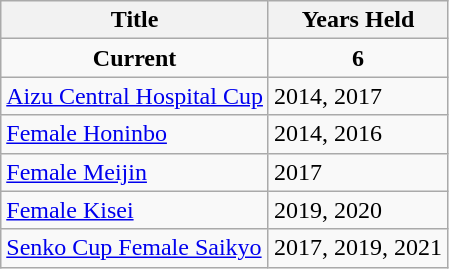<table class="wikitable">
<tr>
<th>Title</th>
<th>Years Held</th>
</tr>
<tr>
<td align="center"><strong>Current</strong></td>
<td align="center"><strong>6</strong></td>
</tr>
<tr>
<td> <a href='#'>Aizu Central Hospital Cup</a></td>
<td>2014, 2017</td>
</tr>
<tr>
<td> <a href='#'>Female Honinbo</a></td>
<td>2014, 2016</td>
</tr>
<tr>
<td> <a href='#'>Female Meijin</a></td>
<td>2017</td>
</tr>
<tr>
<td> <a href='#'>Female Kisei</a></td>
<td>2019, 2020</td>
</tr>
<tr>
<td>  <a href='#'>Senko Cup Female Saikyo</a></td>
<td>2017, 2019, 2021</td>
</tr>
</table>
